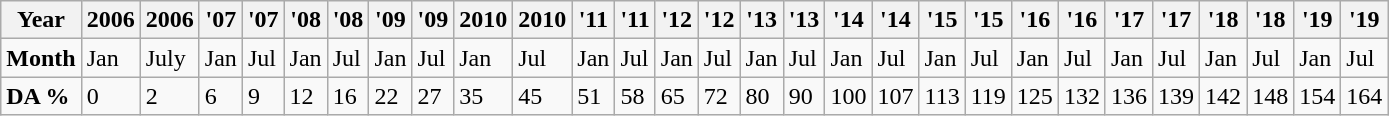<table class="wikitable">
<tr>
<th>Year</th>
<th>2006</th>
<th>2006</th>
<th>'07</th>
<th>'07</th>
<th>'08</th>
<th>'08</th>
<th>'09</th>
<th>'09</th>
<th>2010</th>
<th>2010</th>
<th>'11</th>
<th>'11</th>
<th>'12</th>
<th>'12</th>
<th>'13</th>
<th>'13</th>
<th>'14</th>
<th>'14</th>
<th>'15</th>
<th>'15</th>
<th>'16</th>
<th>'16</th>
<th>'17</th>
<th>'17</th>
<th>'18</th>
<th>'18</th>
<th>'19</th>
<th>'19</th>
</tr>
<tr>
<td><strong>Month</strong></td>
<td>Jan</td>
<td>July</td>
<td>Jan</td>
<td>Jul</td>
<td>Jan</td>
<td>Jul</td>
<td>Jan</td>
<td>Jul</td>
<td>Jan</td>
<td>Jul</td>
<td>Jan</td>
<td>Jul</td>
<td>Jan</td>
<td>Jul</td>
<td>Jan</td>
<td>Jul</td>
<td>Jan</td>
<td>Jul</td>
<td>Jan</td>
<td>Jul</td>
<td>Jan</td>
<td>Jul</td>
<td>Jan</td>
<td>Jul</td>
<td>Jan</td>
<td>Jul</td>
<td>Jan</td>
<td>Jul</td>
</tr>
<tr>
<td><strong>DA %</strong></td>
<td>0</td>
<td>2</td>
<td>6</td>
<td>9</td>
<td>12</td>
<td>16</td>
<td>22</td>
<td>27</td>
<td>35</td>
<td>45</td>
<td>51</td>
<td>58</td>
<td>65</td>
<td>72</td>
<td>80</td>
<td>90</td>
<td>100</td>
<td>107</td>
<td>113</td>
<td>119</td>
<td>125</td>
<td>132</td>
<td>136</td>
<td>139</td>
<td>142</td>
<td>148</td>
<td>154</td>
<td>164</td>
</tr>
</table>
